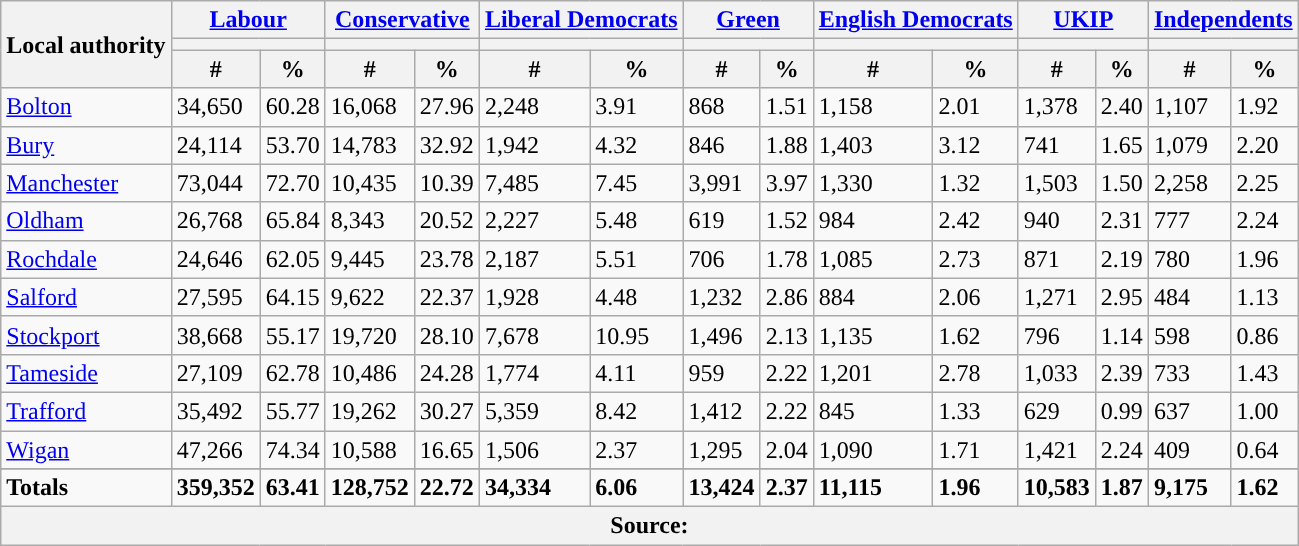<table class="wikitable sortable">
<tr>
<th rowspan=3>Local authority</th>
<th colspan=2><a href='#'>Labour</a></th>
<th colspan=2><a href='#'>Conservative</a></th>
<th colspan=2><a href='#'>Liberal Democrats</a></th>
<th colspan=2><a href='#'>Green</a></th>
<th colspan=2><a href='#'>English Democrats</a></th>
<th colspan=2><a href='#'>UKIP</a></th>
<th colspan=2><a href='#'>Independents</a></th>
</tr>
<tr>
<th colspan=2, style="color:inherit;background:"></th>
<th colspan=2, style="color:inherit;background:"></th>
<th colspan=2, style="color:inherit;background:"></th>
<th colspan=2, style="color:inherit;background:"></th>
<th colspan=2, style="color:inherit;background:"></th>
<th colspan=2, style="color:inherit;background:"></th>
<th colspan=2, style="color:inherit;background:"></th>
</tr>
<tr>
<th>#</th>
<th>%</th>
<th>#</th>
<th>%</th>
<th>#</th>
<th>%</th>
<th>#</th>
<th>%</th>
<th>#</th>
<th>%</th>
<th>#</th>
<th>%</th>
<th>#</th>
<th>%</th>
</tr>
<tr>
<td><a href='#'>Bolton</a></td>
<td style:"background;>34,650</td>
<td style:"background;>60.28</td>
<td style:"background;>16,068</td>
<td style:"background;>27.96</td>
<td style:"background;>2,248</td>
<td style:"background;>3.91</td>
<td style:"background;>868</td>
<td style:"background;>1.51</td>
<td style:"background;>1,158</td>
<td style:"background;>2.01</td>
<td style:"background;>1,378</td>
<td style:"background;>2.40</td>
<td>1,107</td>
<td>1.92</td>
</tr>
<tr>
<td><a href='#'>Bury</a></td>
<td style:"background;>24,114</td>
<td style:"background;>53.70</td>
<td style:"background;>14,783</td>
<td style:"background;>32.92</td>
<td style:"background;>1,942</td>
<td style:"background;>4.32</td>
<td style:"background;>846</td>
<td style:"background;>1.88</td>
<td style:"background;>1,403</td>
<td style:"background;>3.12</td>
<td style:"background;>741</td>
<td style:"background;>1.65</td>
<td>1,079</td>
<td>2.20</td>
</tr>
<tr>
<td><a href='#'>Manchester</a></td>
<td style:"background;>73,044</td>
<td style:"background;>72.70</td>
<td style:"background;>10,435</td>
<td style:"background;>10.39</td>
<td style:"background;>7,485</td>
<td style:"background;>7.45</td>
<td style:"background;>3,991</td>
<td style:"background;>3.97</td>
<td style:"background;>1,330</td>
<td style:"background;>1.32</td>
<td style:"background;>1,503</td>
<td style:"background;>1.50</td>
<td>2,258</td>
<td>2.25</td>
</tr>
<tr>
<td><a href='#'>Oldham</a></td>
<td style:"background;>26,768</td>
<td style:"background;>65.84</td>
<td style:"background;>8,343</td>
<td style:"background;>20.52</td>
<td style:"background;>2,227</td>
<td style:"background;>5.48</td>
<td style:"background;>619</td>
<td style:"background;>1.52</td>
<td style:"background;>984</td>
<td style:"background;>2.42</td>
<td style:"background;>940</td>
<td style:"background;>2.31</td>
<td>777</td>
<td>2.24</td>
</tr>
<tr>
<td><a href='#'>Rochdale</a></td>
<td style:"background;>24,646</td>
<td style:"background;>62.05</td>
<td style:"background;>9,445</td>
<td style:"background;>23.78</td>
<td style:"background;>2,187</td>
<td style:"background;>5.51</td>
<td style:"background;>706</td>
<td style:"background;>1.78</td>
<td style:"background;>1,085</td>
<td style:"background;>2.73</td>
<td style:"background;>871</td>
<td style:"background;>2.19</td>
<td>780</td>
<td>1.96</td>
</tr>
<tr>
<td><a href='#'>Salford</a></td>
<td style:"background;>27,595</td>
<td style:"background;>64.15</td>
<td style:"background;>9,622</td>
<td style:"background;>22.37</td>
<td style:"background;>1,928</td>
<td style:"background;>4.48</td>
<td style:"background;>1,232</td>
<td style:"background;>2.86</td>
<td style:"background;>884</td>
<td style:"background;>2.06</td>
<td style:"background;>1,271</td>
<td style:"background;>2.95</td>
<td>484</td>
<td>1.13</td>
</tr>
<tr>
<td><a href='#'>Stockport</a></td>
<td style:"background;>38,668</td>
<td style:"background;>55.17</td>
<td style:"background;>19,720</td>
<td style:"background;>28.10</td>
<td style:"background;>7,678</td>
<td style:"background;>10.95</td>
<td style:"background;>1,496</td>
<td style:"background;>2.13</td>
<td style:"background;>1,135</td>
<td style:"background;>1.62</td>
<td style:"background;>796</td>
<td style:"background;>1.14</td>
<td>598</td>
<td>0.86</td>
</tr>
<tr>
<td><a href='#'>Tameside</a></td>
<td style:"background;>27,109</td>
<td style:"background;>62.78</td>
<td style:"background;>10,486</td>
<td style:"background;>24.28</td>
<td style:"background;>1,774</td>
<td style:"background;>4.11</td>
<td style:"background;>959</td>
<td style:"background;>2.22</td>
<td style:"background;>1,201</td>
<td style:"background;>2.78</td>
<td style:"background;>1,033</td>
<td style:"background;>2.39</td>
<td>733</td>
<td>1.43</td>
</tr>
<tr>
<td><a href='#'>Trafford</a></td>
<td style:"background;>35,492</td>
<td style:"background;>55.77</td>
<td style:"background;>19,262</td>
<td style:"background;>30.27</td>
<td style:"background;>5,359</td>
<td style:"background;>8.42</td>
<td style:"background;>1,412</td>
<td style:"background;>2.22</td>
<td style:"background;>845</td>
<td style:"background;>1.33</td>
<td style:"background;>629</td>
<td style:"background;>0.99</td>
<td>637</td>
<td>1.00</td>
</tr>
<tr>
<td><a href='#'>Wigan</a></td>
<td style:"background;>47,266</td>
<td style:"background;>74.34</td>
<td style:"background;>10,588</td>
<td style:"background;>16.65</td>
<td style:"background;>1,506</td>
<td style:"background;>2.37</td>
<td style:"background;>1,295</td>
<td style:"background;>2.04</td>
<td style:"background;>1,090</td>
<td style:"background;>1.71</td>
<td style:"background;>1,421</td>
<td style:"background;>2.24</td>
<td>409</td>
<td>0.64</td>
</tr>
<tr style="background:lightgrey;">
</tr>
<tr class="sortbottom">
<td><strong>Totals</strong></td>
<td style:"background;><strong>359,352</strong></td>
<td style:"background;><strong>63.41</strong></td>
<td style:"background;><strong>128,752</strong></td>
<td style:"background;><strong>22.72</strong></td>
<td style:"background;><strong>34,334</strong></td>
<td style:"background;><strong>6.06</strong></td>
<td style:"background;><strong>13,424</strong></td>
<td style:"background;><strong>2.37</strong></td>
<td style:"background;><strong>11,115</strong></td>
<td style:"background;><strong>1.96</strong></td>
<td style:"background;><strong>10,583</strong></td>
<td style:"background;><strong>1.87</strong></td>
<td><strong>9,175</strong></td>
<td><strong>1.62</strong></td>
</tr>
<tr>
<th colspan="15">Source: </th>
</tr>
</table>
